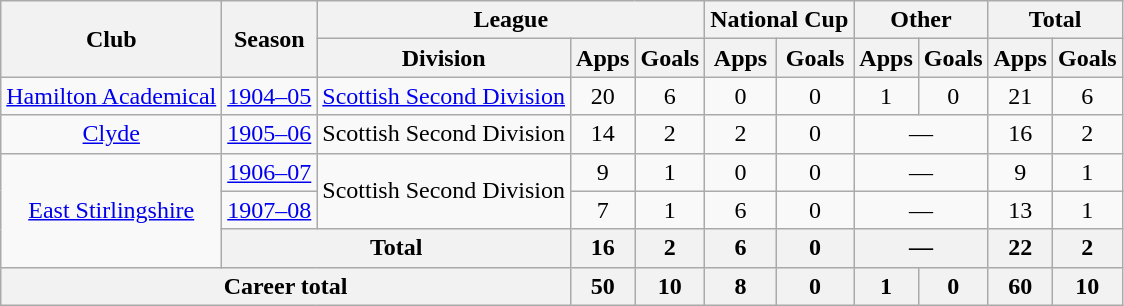<table class="wikitable" style="text-align: center;">
<tr>
<th rowspan="2">Club</th>
<th rowspan="2">Season</th>
<th colspan="3">League</th>
<th colspan="2">National Cup</th>
<th colspan="2">Other</th>
<th colspan="2">Total</th>
</tr>
<tr>
<th>Division</th>
<th>Apps</th>
<th>Goals</th>
<th>Apps</th>
<th>Goals</th>
<th>Apps</th>
<th>Goals</th>
<th>Apps</th>
<th>Goals</th>
</tr>
<tr>
<td><a href='#'>Hamilton Academical</a></td>
<td><a href='#'>1904–05</a></td>
<td><a href='#'>Scottish Second Division</a></td>
<td>20</td>
<td>6</td>
<td>0</td>
<td>0</td>
<td>1</td>
<td>0</td>
<td>21</td>
<td>6</td>
</tr>
<tr>
<td><a href='#'>Clyde</a></td>
<td><a href='#'>1905–06</a></td>
<td>Scottish Second Division</td>
<td>14</td>
<td>2</td>
<td>2</td>
<td>0</td>
<td colspan="2">—</td>
<td>16</td>
<td>2</td>
</tr>
<tr>
<td rowspan="3"><a href='#'>East Stirlingshire</a></td>
<td><a href='#'>1906–07</a></td>
<td rowspan="2">Scottish Second Division</td>
<td>9</td>
<td>1</td>
<td>0</td>
<td>0</td>
<td colspan="2">—</td>
<td>9</td>
<td>1</td>
</tr>
<tr>
<td><a href='#'>1907–08</a></td>
<td>7</td>
<td>1</td>
<td>6</td>
<td>0</td>
<td colspan="2">—</td>
<td>13</td>
<td>1</td>
</tr>
<tr>
<th colspan="2">Total</th>
<th>16</th>
<th>2</th>
<th>6</th>
<th>0</th>
<th colspan="2">—</th>
<th>22</th>
<th>2</th>
</tr>
<tr>
<th colspan="3">Career total</th>
<th>50</th>
<th>10</th>
<th>8</th>
<th>0</th>
<th>1</th>
<th>0</th>
<th>60</th>
<th>10</th>
</tr>
</table>
